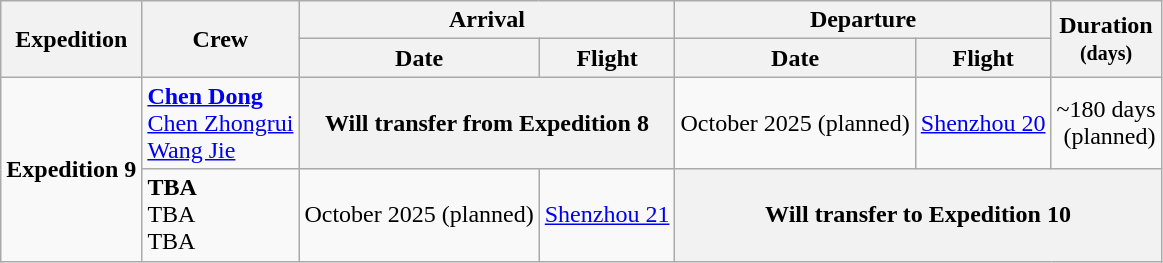<table class="wikitable">
<tr>
<th rowspan=2>Expedition</th>
<th rowspan=2>Crew</th>
<th colspan=2>Arrival</th>
<th colspan=2>Departure</th>
<th rowspan=2>Duration<br><small>(days)</small></th>
</tr>
<tr>
<th>Date</th>
<th>Flight</th>
<th>Date</th>
<th>Flight</th>
</tr>
<tr>
<td rowspan=2><strong>Expedition 9</strong><br></td>
<td> <strong><a href='#'>Chen Dong</a></strong><br> <a href='#'>Chen Zhongrui</a><br> <a href='#'>Wang Jie</a></td>
<th colspan=2>Will transfer from Expedition 8</th>
<td>October 2025 (planned)</td>
<td><a href='#'>Shenzhou 20</a></td>
<td style="text-align: right">~180 days<br>(planned)</td>
</tr>
<tr>
<td> <strong>TBA</strong><br> TBA<br> TBA</td>
<td>October 2025 (planned)</td>
<td><a href='#'>Shenzhou 21</a></td>
<th colspan=3>Will transfer to Expedition 10</th>
</tr>
</table>
